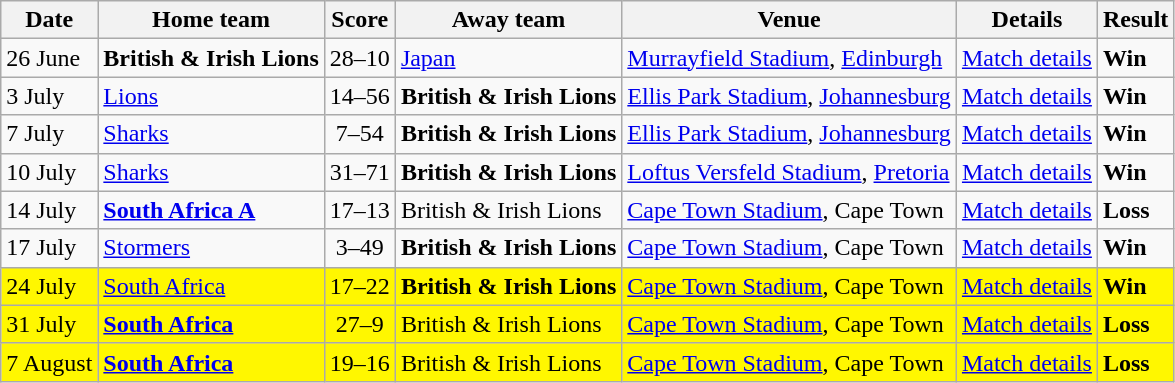<table class="wikitable">
<tr>
<th>Date</th>
<th>Home team</th>
<th>Score</th>
<th>Away team</th>
<th>Venue</th>
<th>Details</th>
<th>Result</th>
</tr>
<tr>
<td>26 June</td>
<td><strong>British & Irish Lions</strong></td>
<td align=center>28–10</td>
<td><a href='#'>Japan</a></td>
<td><a href='#'>Murrayfield Stadium</a>, <a href='#'>Edinburgh</a></td>
<td><a href='#'>Match details</a></td>
<td><strong>Win</strong></td>
</tr>
<tr>
<td>3 July</td>
<td><a href='#'>Lions</a></td>
<td align=center>14–56</td>
<td><strong>British & Irish Lions</strong></td>
<td><a href='#'>Ellis Park Stadium</a>, <a href='#'>Johannesburg</a></td>
<td><a href='#'>Match details</a></td>
<td><strong>Win</strong></td>
</tr>
<tr>
<td>7 July</td>
<td><a href='#'>Sharks</a></td>
<td align=center>7–54</td>
<td><strong>British & Irish Lions</strong></td>
<td><a href='#'>Ellis Park Stadium</a>, <a href='#'>Johannesburg</a></td>
<td><a href='#'>Match details</a></td>
<td><strong>Win</strong></td>
</tr>
<tr>
<td>10 July</td>
<td><a href='#'>Sharks</a></td>
<td align=center>31–71</td>
<td><strong>British & Irish Lions</strong></td>
<td><a href='#'>Loftus Versfeld Stadium</a>, <a href='#'>Pretoria</a></td>
<td><a href='#'>Match details</a></td>
<td><strong>Win</strong></td>
</tr>
<tr>
<td>14 July</td>
<td><strong><a href='#'>South Africa A</a></strong></td>
<td align=center>17–13</td>
<td>British & Irish Lions</td>
<td><a href='#'>Cape Town Stadium</a>, Cape Town</td>
<td><a href='#'>Match details</a></td>
<td><strong>Loss</strong></td>
</tr>
<tr>
<td>17 July</td>
<td><a href='#'>Stormers</a></td>
<td align=center>3–49</td>
<td><strong>British & Irish Lions</strong></td>
<td><a href='#'>Cape Town Stadium</a>, Cape Town</td>
<td><a href='#'>Match details</a></td>
<td><strong>Win</strong></td>
</tr>
<tr bgcolor="#FFF700">
<td>24 July</td>
<td><a href='#'>South Africa</a></td>
<td align=center>17–22</td>
<td><strong>British & Irish Lions</strong></td>
<td><a href='#'>Cape Town Stadium</a>, Cape Town</td>
<td><a href='#'>Match details</a></td>
<td><strong>Win</strong></td>
</tr>
<tr bgcolor="#FFF700">
<td>31 July</td>
<td><strong><a href='#'>South Africa</a></strong></td>
<td align=center>27–9</td>
<td>British & Irish Lions</td>
<td><a href='#'>Cape Town Stadium</a>, Cape Town</td>
<td><a href='#'>Match details</a></td>
<td><strong>Loss</strong></td>
</tr>
<tr bgcolor="#FFF700">
<td>7 August</td>
<td><strong><a href='#'>South Africa</a></strong></td>
<td align=center>19–16</td>
<td>British & Irish Lions</td>
<td><a href='#'>Cape Town Stadium</a>, Cape Town</td>
<td><a href='#'>Match details</a></td>
<td><strong>Loss</strong></td>
</tr>
</table>
